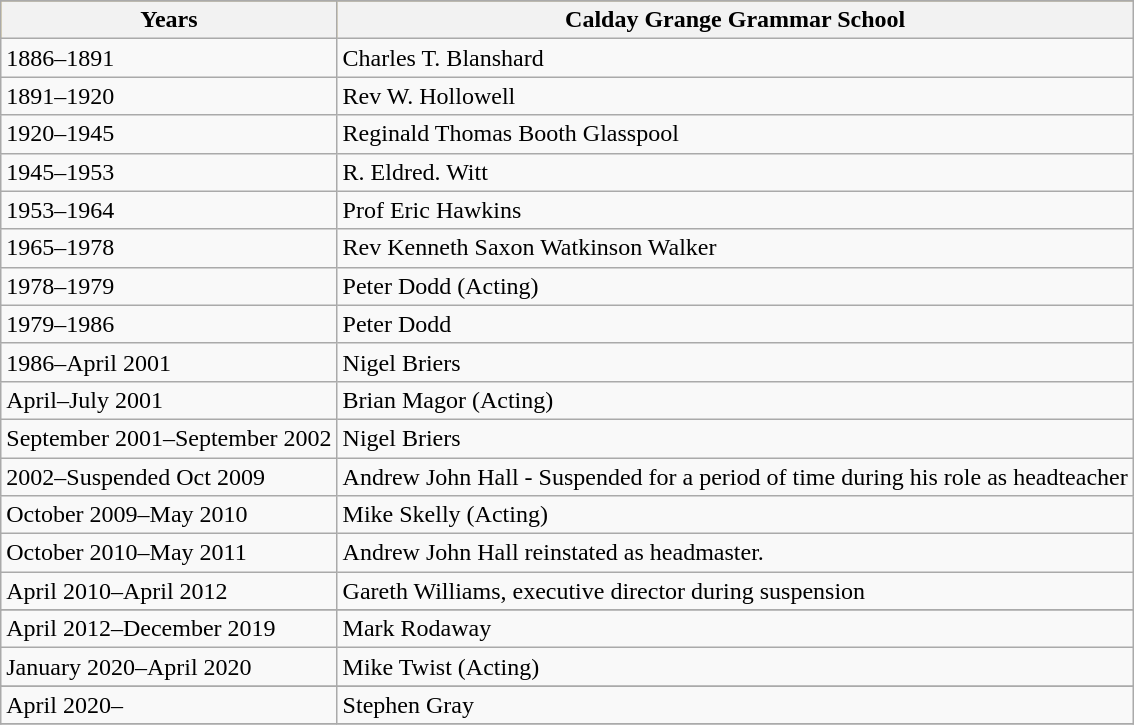<table class="wikitable">
<tr>
</tr>
<tr style="background:#FFCC33;">
<th>Years</th>
<th>Calday Grange Grammar School</th>
</tr>
<tr>
<td>1886–1891</td>
<td>Charles T. Blanshard</td>
</tr>
<tr>
<td>1891–1920</td>
<td>Rev W. Hollowell</td>
</tr>
<tr>
<td>1920–1945</td>
<td>Reginald Thomas Booth Glasspool</td>
</tr>
<tr>
<td>1945–1953</td>
<td>R. Eldred. Witt</td>
</tr>
<tr>
<td>1953–1964</td>
<td>Prof Eric Hawkins</td>
</tr>
<tr>
<td>1965–1978</td>
<td>Rev Kenneth Saxon Watkinson Walker</td>
</tr>
<tr>
<td>1978–1979</td>
<td>Peter Dodd (Acting)</td>
</tr>
<tr>
<td>1979–1986</td>
<td>Peter Dodd</td>
</tr>
<tr>
<td>1986–April 2001</td>
<td>Nigel Briers</td>
</tr>
<tr>
<td>April–July 2001</td>
<td>Brian Magor (Acting)</td>
</tr>
<tr>
<td>September 2001–September 2002</td>
<td>Nigel Briers</td>
</tr>
<tr>
<td>2002–Suspended Oct 2009</td>
<td>Andrew John Hall - Suspended for a period of time during his role as headteacher</td>
</tr>
<tr>
<td>October 2009–May 2010</td>
<td>Mike Skelly (Acting)</td>
</tr>
<tr>
<td>October 2010–May 2011</td>
<td>Andrew John Hall reinstated as headmaster.</td>
</tr>
<tr>
<td>April 2010–April 2012</td>
<td>Gareth Williams, executive director during suspension</td>
</tr>
<tr>
</tr>
<tr>
<td>April 2012–December 2019</td>
<td>Mark Rodaway</td>
</tr>
<tr>
<td>January 2020–April 2020</td>
<td>Mike Twist (Acting)</td>
</tr>
<tr>
</tr>
<tr>
<td>April 2020–</td>
<td>Stephen Gray</td>
</tr>
<tr>
</tr>
</table>
